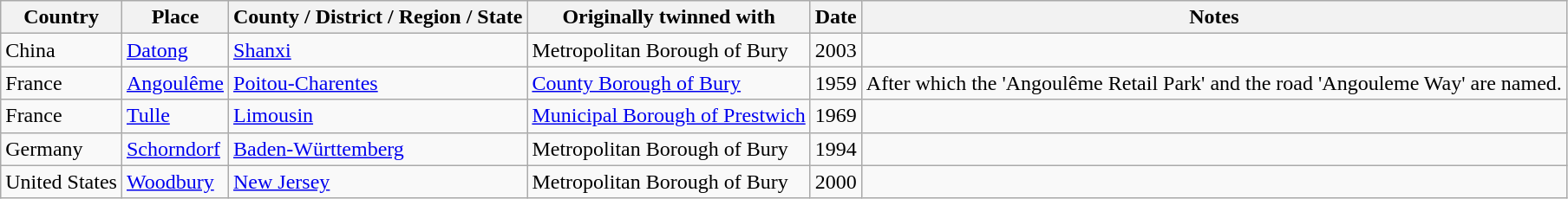<table class="wikitable">
<tr>
<th>Country</th>
<th>Place</th>
<th>County / District / Region / State</th>
<th>Originally twinned with</th>
<th>Date</th>
<th>Notes</th>
</tr>
<tr>
<td>China</td>
<td><a href='#'>Datong</a></td>
<td><a href='#'>Shanxi</a></td>
<td>Metropolitan Borough of Bury</td>
<td>2003</td>
<td></td>
</tr>
<tr>
<td>France</td>
<td><a href='#'>Angoulême</a></td>
<td><a href='#'>Poitou-Charentes</a></td>
<td><a href='#'>County Borough of Bury</a></td>
<td>1959</td>
<td>After which the 'Angoulême Retail Park' and the road 'Angouleme Way' are named.</td>
</tr>
<tr>
<td>France</td>
<td><a href='#'>Tulle</a></td>
<td><a href='#'>Limousin</a></td>
<td><a href='#'>Municipal Borough of Prestwich</a></td>
<td>1969</td>
<td></td>
</tr>
<tr>
<td>Germany</td>
<td><a href='#'>Schorndorf</a></td>
<td><a href='#'>Baden-Württemberg</a></td>
<td>Metropolitan Borough of Bury</td>
<td>1994</td>
<td></td>
</tr>
<tr>
<td>United States</td>
<td><a href='#'>Woodbury</a></td>
<td><a href='#'>New Jersey</a></td>
<td>Metropolitan Borough of Bury</td>
<td>2000</td>
<td></td>
</tr>
</table>
